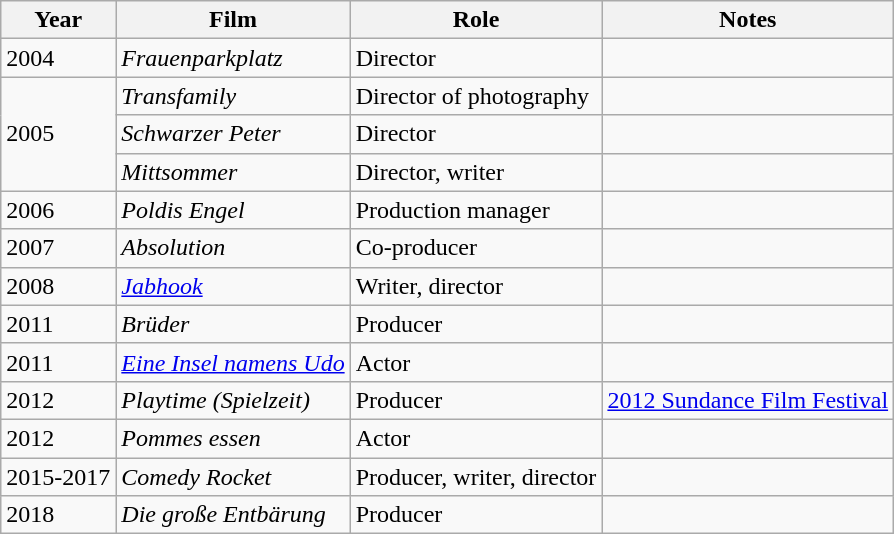<table class="wikitable">
<tr>
<th>Year</th>
<th>Film</th>
<th>Role</th>
<th>Notes</th>
</tr>
<tr>
<td>2004</td>
<td><em>Frauenparkplatz</em></td>
<td>Director</td>
<td></td>
</tr>
<tr>
<td rowspan="3">2005</td>
<td><em>Transfamily</em></td>
<td>Director of photography</td>
<td></td>
</tr>
<tr>
<td><em>Schwarzer Peter</em></td>
<td>Director</td>
<td></td>
</tr>
<tr>
<td><em>Mittsommer</em></td>
<td>Director, writer</td>
<td></td>
</tr>
<tr>
<td>2006</td>
<td><em>Poldis Engel</em></td>
<td>Production manager</td>
<td></td>
</tr>
<tr>
<td>2007</td>
<td><em>Absolution</em></td>
<td>Co-producer</td>
<td></td>
</tr>
<tr>
<td>2008</td>
<td><em><a href='#'>Jabhook</a></em></td>
<td>Writer, director</td>
<td></td>
</tr>
<tr>
<td>2011</td>
<td><em>Brüder</em></td>
<td>Producer</td>
<td></td>
</tr>
<tr>
<td>2011</td>
<td><em><a href='#'>Eine Insel namens Udo</a></em></td>
<td>Actor</td>
<td></td>
</tr>
<tr>
<td>2012</td>
<td><em>Playtime (Spielzeit)</em></td>
<td>Producer</td>
<td><a href='#'>2012 Sundance Film Festival</a></td>
</tr>
<tr>
<td>2012</td>
<td><em>Pommes essen</em></td>
<td>Actor</td>
<td></td>
</tr>
<tr>
<td>2015-2017</td>
<td><em>Comedy Rocket</em></td>
<td>Producer, writer, director</td>
<td></td>
</tr>
<tr>
<td>2018</td>
<td><em>Die große Entbärung</em></td>
<td>Producer</td>
<td></td>
</tr>
</table>
